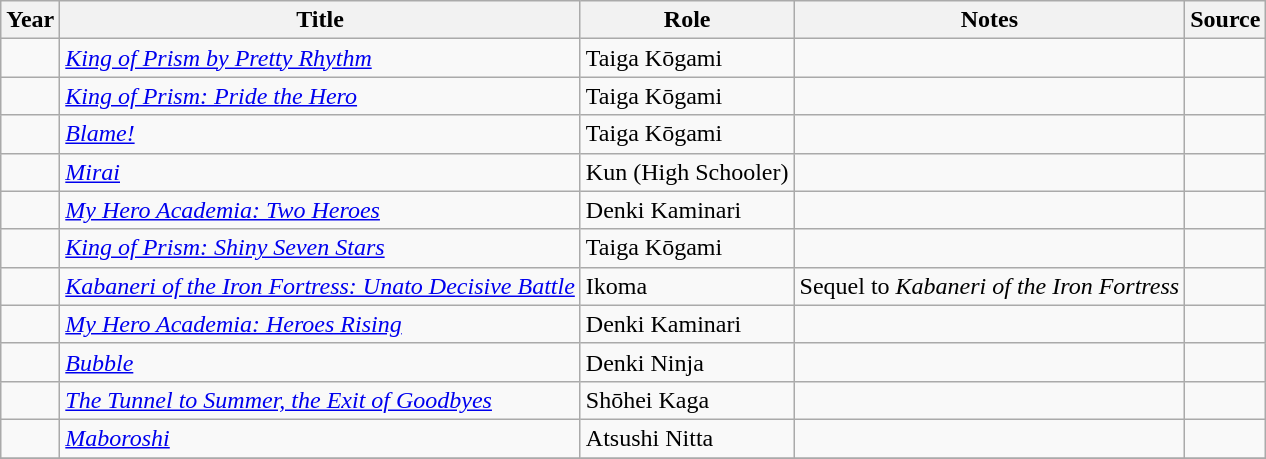<table class="wikitable sortable plainrowheaders">
<tr>
<th>Year</th>
<th>Title</th>
<th>Role</th>
<th class="unsortable">Notes</th>
<th class="unsortable">Source</th>
</tr>
<tr>
<td></td>
<td><em><a href='#'>King of Prism by Pretty Rhythm</a></em></td>
<td>Taiga Kōgami</td>
<td></td>
<td></td>
</tr>
<tr>
<td></td>
<td><em><a href='#'>King of Prism: Pride the Hero</a></em></td>
<td>Taiga Kōgami</td>
<td></td>
<td></td>
</tr>
<tr>
<td></td>
<td><em><a href='#'>Blame!</a></em></td>
<td>Taiga Kōgami</td>
<td></td>
<td></td>
</tr>
<tr>
<td></td>
<td><em><a href='#'>Mirai</a></em></td>
<td>Kun (High Schooler)</td>
<td></td>
<td></td>
</tr>
<tr>
<td></td>
<td><em><a href='#'>My Hero Academia: Two Heroes</a></em></td>
<td>Denki Kaminari</td>
<td></td>
<td></td>
</tr>
<tr>
<td></td>
<td><em><a href='#'>King of Prism: Shiny Seven Stars</a></em></td>
<td>Taiga Kōgami</td>
<td></td>
<td></td>
</tr>
<tr>
<td></td>
<td><em><a href='#'>Kabaneri of the Iron Fortress: Unato Decisive Battle</a></em></td>
<td>Ikoma</td>
<td>Sequel to <em>Kabaneri of the Iron Fortress</em></td>
<td></td>
</tr>
<tr>
<td></td>
<td><em><a href='#'>My Hero Academia: Heroes Rising</a></em></td>
<td>Denki Kaminari</td>
<td></td>
<td></td>
</tr>
<tr>
<td></td>
<td><em><a href='#'>Bubble</a></em></td>
<td>Denki Ninja</td>
<td></td>
<td></td>
</tr>
<tr>
<td></td>
<td><em><a href='#'>The Tunnel to Summer, the Exit of Goodbyes</a></em></td>
<td>Shōhei Kaga</td>
<td></td>
<td></td>
</tr>
<tr>
<td></td>
<td><em><a href='#'>Maboroshi</a></em></td>
<td>Atsushi Nitta</td>
<td></td>
<td></td>
</tr>
<tr>
</tr>
</table>
